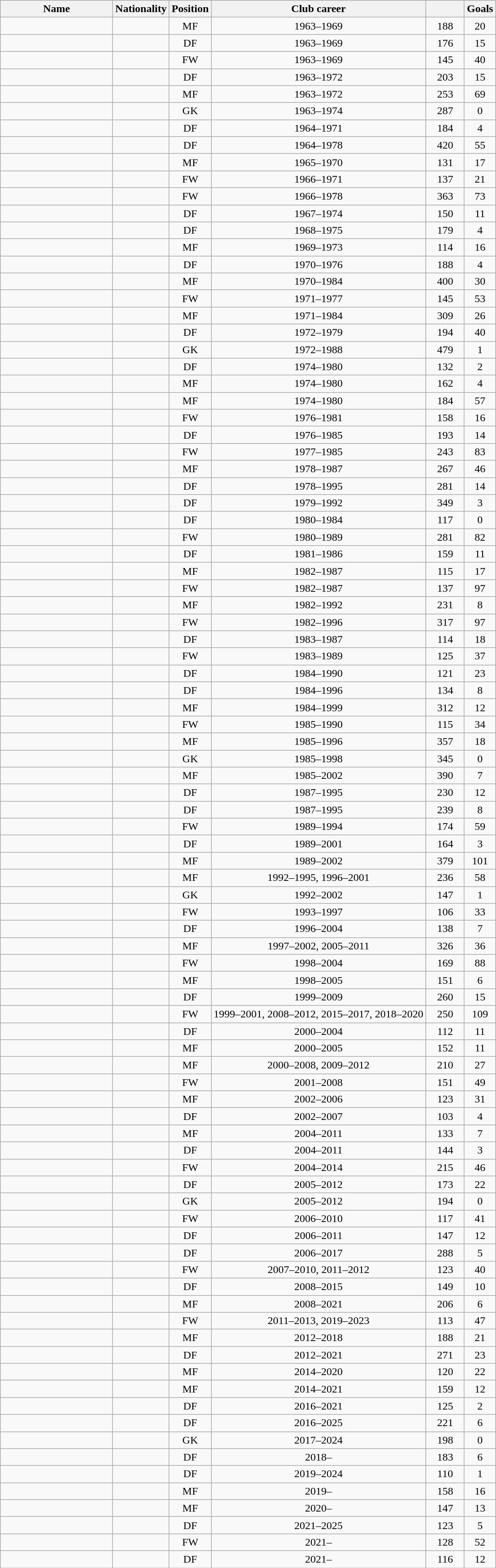<table class="wikitable sortable nowrap" style="text-align: center;">
<tr>
<th width=160>Name</th>
<th>Nationality</th>
<th>Position</th>
<th>Club career</th>
<th width=50></th>
<th>Goals</th>
</tr>
<tr>
<td align="left"></td>
<td align="left"></td>
<td>MF</td>
<td>1963–1969</td>
<td>188</td>
<td>20</td>
</tr>
<tr>
<td align="left"></td>
<td align="left"></td>
<td>DF</td>
<td>1963–1969</td>
<td>176</td>
<td>15</td>
</tr>
<tr>
<td align="left"></td>
<td align="left"></td>
<td>FW</td>
<td>1963–1969</td>
<td>145</td>
<td>40</td>
</tr>
<tr>
<td align="left"></td>
<td align="left"></td>
<td>DF</td>
<td>1963–1972</td>
<td>203</td>
<td>15</td>
</tr>
<tr>
<td align="left"></td>
<td align="left"></td>
<td>MF</td>
<td>1963–1972</td>
<td>253</td>
<td>69</td>
</tr>
<tr>
<td align="left"></td>
<td align="left"></td>
<td>GK</td>
<td>1963–1974</td>
<td>287</td>
<td>0</td>
</tr>
<tr>
<td align="left"></td>
<td align="left"></td>
<td>DF</td>
<td>1964–1971</td>
<td>184</td>
<td>4</td>
</tr>
<tr>
<td align="left"></td>
<td align="left"></td>
<td>DF</td>
<td>1964–1978</td>
<td>420</td>
<td>55</td>
</tr>
<tr>
<td align="left"></td>
<td align="left"></td>
<td>MF</td>
<td>1965–1970</td>
<td>131</td>
<td>17</td>
</tr>
<tr>
<td align="left"></td>
<td align="left"></td>
<td>FW</td>
<td>1966–1971</td>
<td>137</td>
<td>21</td>
</tr>
<tr>
<td align="left"></td>
<td align="left"></td>
<td>FW</td>
<td>1966–1978</td>
<td>363</td>
<td>73</td>
</tr>
<tr>
<td align="left"></td>
<td align="left"></td>
<td>DF</td>
<td>1967–1974</td>
<td>150</td>
<td>11</td>
</tr>
<tr>
<td align="left"></td>
<td align="left"></td>
<td>DF</td>
<td>1968–1975</td>
<td>179</td>
<td>4</td>
</tr>
<tr>
<td align="left"></td>
<td align="left"></td>
<td>MF</td>
<td>1969–1973</td>
<td>114</td>
<td>16</td>
</tr>
<tr>
<td align="left"></td>
<td align="left"></td>
<td>DF</td>
<td>1970–1976</td>
<td>188</td>
<td>4</td>
</tr>
<tr>
<td align="left"></td>
<td align="left"></td>
<td>MF</td>
<td>1970–1984</td>
<td>400</td>
<td>30</td>
</tr>
<tr>
<td align="left"></td>
<td align="left"></td>
<td>FW</td>
<td>1971–1977</td>
<td>145</td>
<td>53</td>
</tr>
<tr>
<td align="left"></td>
<td align="left"></td>
<td>MF</td>
<td>1971–1984</td>
<td>309</td>
<td>26</td>
</tr>
<tr>
<td align="left"></td>
<td align="left"></td>
<td>DF</td>
<td>1972–1979</td>
<td>194</td>
<td>40</td>
</tr>
<tr>
<td align="left"></td>
<td align="left"></td>
<td>GK</td>
<td>1972–1988</td>
<td>479</td>
<td>1</td>
</tr>
<tr>
<td align="left"></td>
<td align="left"></td>
<td>DF</td>
<td>1974–1980</td>
<td>132</td>
<td>2</td>
</tr>
<tr>
<td align="left"></td>
<td align="left"></td>
<td>MF</td>
<td>1974–1980</td>
<td>162</td>
<td>4</td>
</tr>
<tr>
<td align="left"></td>
<td align="left"></td>
<td>MF</td>
<td>1974–1980</td>
<td>184</td>
<td>57</td>
</tr>
<tr>
<td align="left"></td>
<td align="left"></td>
<td>FW</td>
<td>1976–1981</td>
<td>158</td>
<td>16</td>
</tr>
<tr>
<td align="left"></td>
<td align="left"></td>
<td>DF</td>
<td>1976–1985</td>
<td>193</td>
<td>14</td>
</tr>
<tr>
<td align="left"></td>
<td align="left"></td>
<td>FW</td>
<td>1977–1985</td>
<td>243</td>
<td>83</td>
</tr>
<tr>
<td align="left"></td>
<td align="left"></td>
<td>MF</td>
<td>1978–1987</td>
<td>267</td>
<td>46</td>
</tr>
<tr>
<td align="left"></td>
<td align="left"></td>
<td>DF</td>
<td>1978–1995</td>
<td>281</td>
<td>14</td>
</tr>
<tr>
<td align="left"></td>
<td align="left"></td>
<td>DF</td>
<td>1979–1992</td>
<td>349</td>
<td>3</td>
</tr>
<tr>
<td align="left"></td>
<td align="left"></td>
<td>DF</td>
<td>1980–1984</td>
<td>117</td>
<td>0</td>
</tr>
<tr>
<td align="left"></td>
<td align="left"></td>
<td>FW</td>
<td>1980–1989</td>
<td>281</td>
<td>82</td>
</tr>
<tr>
<td align="left"></td>
<td align="left"></td>
<td>DF</td>
<td>1981–1986</td>
<td>159</td>
<td>11</td>
</tr>
<tr>
<td align="left"></td>
<td align="left"></td>
<td>MF</td>
<td>1982–1987</td>
<td>115</td>
<td>17</td>
</tr>
<tr>
<td align="left"></td>
<td align="left"></td>
<td>FW</td>
<td>1982–1987</td>
<td>137</td>
<td>97</td>
</tr>
<tr>
<td align="left"></td>
<td align="left"></td>
<td>MF</td>
<td>1982–1992</td>
<td>231</td>
<td>8</td>
</tr>
<tr>
<td align="left"></td>
<td align="left"></td>
<td>FW</td>
<td>1982–1996</td>
<td>317</td>
<td>97</td>
</tr>
<tr>
<td align="left"></td>
<td align="left"></td>
<td>DF</td>
<td>1983–1987</td>
<td>114</td>
<td>18</td>
</tr>
<tr>
<td align="left"></td>
<td align="left"></td>
<td>FW</td>
<td>1983–1989</td>
<td>125</td>
<td>37</td>
</tr>
<tr>
<td align="left"></td>
<td align="left"></td>
<td>DF</td>
<td>1984–1990</td>
<td>121</td>
<td>23</td>
</tr>
<tr>
<td align="left"></td>
<td align="left"></td>
<td>DF</td>
<td>1984–1996</td>
<td>134</td>
<td>8</td>
</tr>
<tr>
<td align="left"></td>
<td align="left"></td>
<td>MF</td>
<td>1984–1999</td>
<td>312</td>
<td>12</td>
</tr>
<tr>
<td align="left"></td>
<td align="left"></td>
<td>FW</td>
<td>1985–1990</td>
<td>115</td>
<td>34</td>
</tr>
<tr>
<td align="left"></td>
<td align="left"></td>
<td>MF</td>
<td>1985–1996</td>
<td>357</td>
<td>18</td>
</tr>
<tr>
<td align="left"></td>
<td align="left"></td>
<td>GK</td>
<td>1985–1998</td>
<td>345</td>
<td>0</td>
</tr>
<tr>
<td align="left"></td>
<td align="left"></td>
<td>MF</td>
<td>1985–2002</td>
<td>390</td>
<td>7</td>
</tr>
<tr>
<td align="left"></td>
<td align="left"></td>
<td>DF</td>
<td>1987–1995</td>
<td>230</td>
<td>12</td>
</tr>
<tr>
<td align="left"></td>
<td align="left"></td>
<td>DF</td>
<td>1987–1995</td>
<td>239</td>
<td>8</td>
</tr>
<tr>
<td align="left"></td>
<td align="left"></td>
<td>FW</td>
<td>1989–1994</td>
<td>174</td>
<td>59</td>
</tr>
<tr>
<td align="left"></td>
<td align="left"></td>
<td>DF</td>
<td>1989–2001</td>
<td>164</td>
<td>3</td>
</tr>
<tr>
<td align="left"></td>
<td align="left"></td>
<td>MF</td>
<td>1989–2002</td>
<td>379</td>
<td>101</td>
</tr>
<tr>
<td align="left"></td>
<td align="left"></td>
<td>MF</td>
<td>1992–1995, 1996–2001</td>
<td>236</td>
<td>58</td>
</tr>
<tr>
<td align="left"></td>
<td align="left"></td>
<td>GK</td>
<td>1992–2002</td>
<td>147</td>
<td>1</td>
</tr>
<tr>
<td align="left"></td>
<td align="left"></td>
<td>FW</td>
<td>1993–1997</td>
<td>106</td>
<td>33</td>
</tr>
<tr>
<td align="left"></td>
<td align="left"></td>
<td>DF</td>
<td>1996–2004</td>
<td>138</td>
<td>7</td>
</tr>
<tr>
<td align="left"></td>
<td align="left"></td>
<td>MF</td>
<td>1997–2002, 2005–2011</td>
<td>326</td>
<td>36</td>
</tr>
<tr>
<td align="left"></td>
<td align="left"></td>
<td>FW</td>
<td>1998–2004</td>
<td>169</td>
<td>88</td>
</tr>
<tr>
<td align="left"></td>
<td align="left"></td>
<td>MF</td>
<td>1998–2005</td>
<td>151</td>
<td>6</td>
</tr>
<tr>
<td align="left"></td>
<td align="left"></td>
<td>DF</td>
<td>1999–2009</td>
<td>260</td>
<td>15</td>
</tr>
<tr>
<td align="left"></td>
<td align="left"></td>
<td>FW</td>
<td>1999–2001, 2008–2012, 2015–2017, 2018–2020</td>
<td>250</td>
<td>109</td>
</tr>
<tr>
<td align="left"></td>
<td align="left"></td>
<td>DF</td>
<td>2000–2004</td>
<td>112</td>
<td>11</td>
</tr>
<tr>
<td align="left"></td>
<td align="left"></td>
<td>MF</td>
<td>2000–2005</td>
<td>152</td>
<td>11</td>
</tr>
<tr>
<td align="left"></td>
<td align="left"></td>
<td>MF</td>
<td>2000–2008, 2009–2012</td>
<td>210</td>
<td>27</td>
</tr>
<tr>
<td align="left"></td>
<td align="left"></td>
<td>FW</td>
<td>2001–2008</td>
<td>151</td>
<td>49</td>
</tr>
<tr>
<td align="left"></td>
<td align="left"></td>
<td>MF</td>
<td>2002–2006</td>
<td>123</td>
<td>31</td>
</tr>
<tr>
<td align="left"></td>
<td align="left"></td>
<td>DF</td>
<td>2002–2007</td>
<td>103</td>
<td>4</td>
</tr>
<tr>
<td align="left"></td>
<td align="left"></td>
<td>MF</td>
<td>2004–2011</td>
<td>133</td>
<td>7</td>
</tr>
<tr>
<td align="left"></td>
<td align="left"></td>
<td>DF</td>
<td>2004–2011</td>
<td>144</td>
<td>3</td>
</tr>
<tr>
<td align="left"></td>
<td align="left"></td>
<td>FW</td>
<td>2004–2014</td>
<td>215</td>
<td>46</td>
</tr>
<tr>
<td align="left"></td>
<td align="left"></td>
<td>DF</td>
<td>2005–2012</td>
<td>173</td>
<td>22</td>
</tr>
<tr>
<td align="left"></td>
<td align="left"></td>
<td>GK</td>
<td>2005–2012</td>
<td>194</td>
<td>0</td>
</tr>
<tr>
<td align="left"></td>
<td align="left"></td>
<td>FW</td>
<td>2006–2010</td>
<td>117</td>
<td>41</td>
</tr>
<tr>
<td align="left"></td>
<td align="left"></td>
<td>DF</td>
<td>2006–2011</td>
<td>147</td>
<td>12</td>
</tr>
<tr>
<td align="left"></td>
<td align="left"></td>
<td>DF</td>
<td>2006–2017</td>
<td>288</td>
<td>5</td>
</tr>
<tr>
<td align="left"></td>
<td align="left"></td>
<td>FW</td>
<td>2007–2010, 2011–2012</td>
<td>123</td>
<td>40</td>
</tr>
<tr>
<td align="left"></td>
<td align="left"></td>
<td>DF</td>
<td>2008–2015</td>
<td>149</td>
<td>10</td>
</tr>
<tr>
<td align="left"></td>
<td align="left"></td>
<td>MF</td>
<td>2008–2021</td>
<td>206</td>
<td>6</td>
</tr>
<tr>
<td align="left"></td>
<td align="left"></td>
<td>FW</td>
<td>2011–2013, 2019–2023</td>
<td>113</td>
<td>47</td>
</tr>
<tr>
<td align="left"></td>
<td align="left"></td>
<td>MF</td>
<td>2012–2018</td>
<td>188</td>
<td>21</td>
</tr>
<tr>
<td align="left"></td>
<td align="left"></td>
<td>DF</td>
<td>2012–2021</td>
<td>271</td>
<td>23</td>
</tr>
<tr>
<td align="left"></td>
<td align="left"></td>
<td>MF</td>
<td>2014–2020</td>
<td>120</td>
<td>22</td>
</tr>
<tr>
<td align="left"></td>
<td align="left"></td>
<td>MF</td>
<td>2014–2021</td>
<td>159</td>
<td>12</td>
</tr>
<tr>
<td align="left"></td>
<td align="left"></td>
<td>DF</td>
<td>2016–2021</td>
<td>125</td>
<td>2</td>
</tr>
<tr>
<td align="left"></td>
<td align="left"></td>
<td>DF</td>
<td>2016–2025</td>
<td>221</td>
<td>6</td>
</tr>
<tr>
<td align="left"></td>
<td align="left"></td>
<td>GK</td>
<td>2017–2024</td>
<td>198</td>
<td>0</td>
</tr>
<tr>
<td align="left"></td>
<td align="left"></td>
<td>DF</td>
<td>2018–</td>
<td>183</td>
<td>6</td>
</tr>
<tr>
<td align="left"></td>
<td align="left"></td>
<td>DF</td>
<td>2019–2024</td>
<td>110</td>
<td>1</td>
</tr>
<tr>
<td align="left"></td>
<td align="left"></td>
<td>MF</td>
<td>2019–</td>
<td>158</td>
<td>16</td>
</tr>
<tr>
<td align="left"></td>
<td align="left"></td>
<td>MF</td>
<td>2020–</td>
<td>147</td>
<td>13</td>
</tr>
<tr>
<td align="left"></td>
<td align="left"></td>
<td>DF</td>
<td>2021–2025</td>
<td>123</td>
<td>5</td>
</tr>
<tr>
<td align="left"></td>
<td align="left"></td>
<td>FW</td>
<td>2021–</td>
<td>128</td>
<td>52</td>
</tr>
<tr>
<td align="left"></td>
<td align="left"></td>
<td>DF</td>
<td>2021–</td>
<td>116</td>
<td>12</td>
</tr>
</table>
